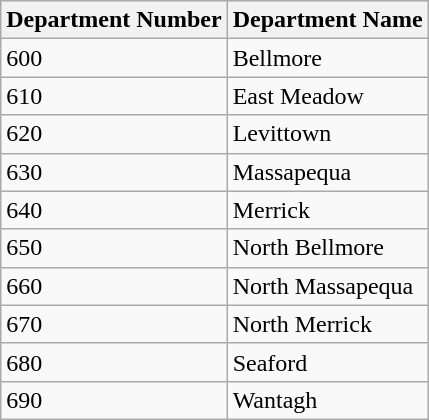<table class="wikitable mw-collapsible">
<tr valign="bottom">
<th>Department Number</th>
<th>Department Name</th>
</tr>
<tr>
<td>600</td>
<td>Bellmore</td>
</tr>
<tr>
<td>610</td>
<td>East Meadow</td>
</tr>
<tr>
<td>620</td>
<td>Levittown</td>
</tr>
<tr>
<td>630</td>
<td>Massapequa</td>
</tr>
<tr>
<td>640</td>
<td>Merrick</td>
</tr>
<tr>
<td>650</td>
<td>North Bellmore</td>
</tr>
<tr>
<td>660</td>
<td>North Massapequa</td>
</tr>
<tr>
<td>670</td>
<td>North Merrick</td>
</tr>
<tr>
<td>680</td>
<td>Seaford</td>
</tr>
<tr>
<td>690</td>
<td>Wantagh</td>
</tr>
</table>
